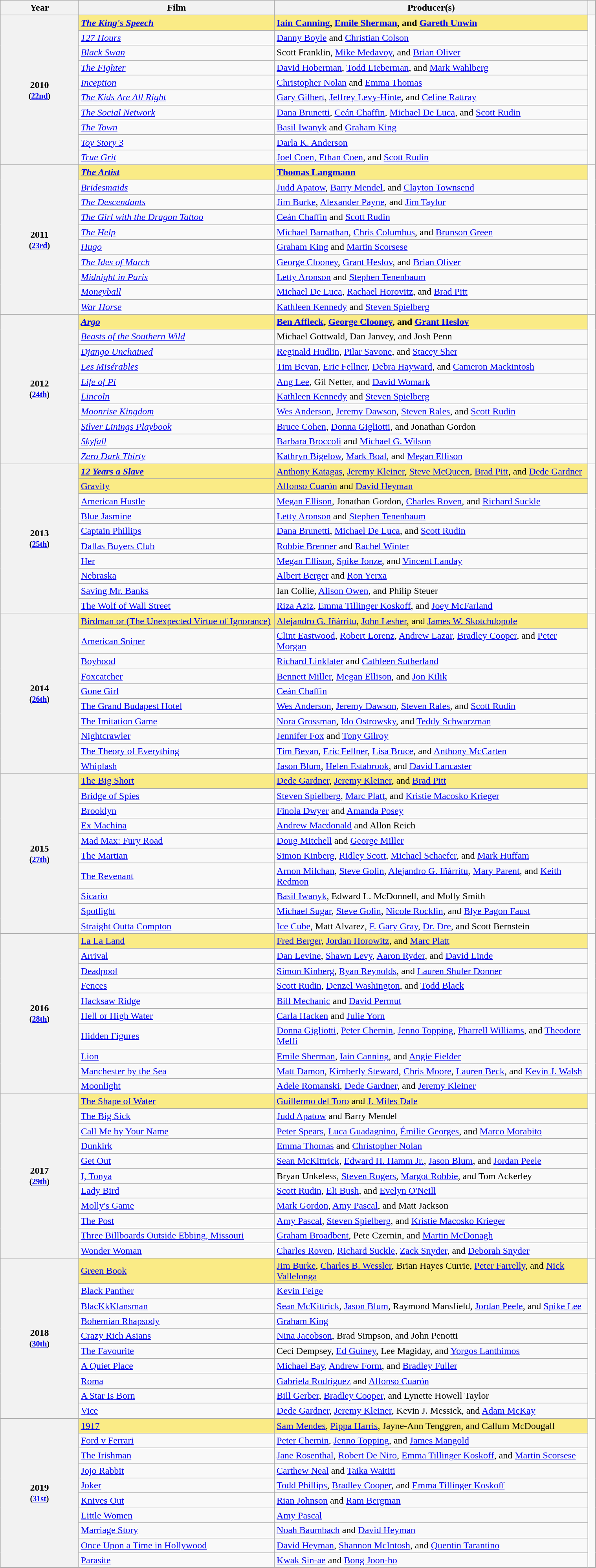<table class="wikitable" width="80%" cellpadding="5">
<tr>
<th width="10%">Year</th>
<th width="25%">Film</th>
<th width="40%">Producer(s)</th>
<th width="1%"><strong></strong></th>
</tr>
<tr>
<th rowspan="10" style="text-align:center;">2010<br><small>(<a href='#'>22nd</a>)</small></th>
<td style="background:#FAEB86;"><strong><em><a href='#'>The King's Speech</a></em></strong></td>
<td style="background:#FAEB86;"><strong><a href='#'>Iain Canning</a>, <a href='#'>Emile Sherman</a>, and <a href='#'>Gareth Unwin</a></strong></td>
<td rowspan=10 style="text-align:center;"></td>
</tr>
<tr>
<td><em><a href='#'>127 Hours</a></em></td>
<td><a href='#'>Danny Boyle</a> and <a href='#'>Christian Colson</a></td>
</tr>
<tr>
<td><em><a href='#'>Black Swan</a></em></td>
<td>Scott Franklin, <a href='#'>Mike Medavoy</a>, and <a href='#'>Brian Oliver</a></td>
</tr>
<tr>
<td><em><a href='#'>The Fighter</a></em></td>
<td><a href='#'>David Hoberman</a>, <a href='#'>Todd Lieberman</a>, and <a href='#'>Mark Wahlberg</a></td>
</tr>
<tr>
<td><em><a href='#'>Inception</a></em></td>
<td><a href='#'>Christopher Nolan</a> and <a href='#'>Emma Thomas</a></td>
</tr>
<tr>
<td><em><a href='#'>The Kids Are All Right</a></em></td>
<td><a href='#'>Gary Gilbert</a>, <a href='#'>Jeffrey Levy-Hinte</a>, and <a href='#'>Celine Rattray</a></td>
</tr>
<tr>
<td><em><a href='#'>The Social Network</a></em></td>
<td><a href='#'>Dana Brunetti</a>, <a href='#'>Ceán Chaffin</a>, <a href='#'>Michael De Luca</a>, and <a href='#'>Scott Rudin</a></td>
</tr>
<tr>
<td><em><a href='#'>The Town</a></em></td>
<td><a href='#'>Basil Iwanyk</a> and <a href='#'>Graham King</a></td>
</tr>
<tr>
<td><em><a href='#'>Toy Story 3</a></em></td>
<td><a href='#'>Darla K. Anderson</a></td>
</tr>
<tr>
<td><em><a href='#'>True Grit</a></em></td>
<td><a href='#'>Joel Coen, Ethan Coen</a>, and <a href='#'>Scott Rudin</a></td>
</tr>
<tr>
<th rowspan="10" style="text-align:center;">2011<br><small>(<a href='#'>23rd</a>)</small></th>
<td style="background:#FAEB86;"><strong><em><a href='#'>The Artist</a></em></strong></td>
<td style="background:#FAEB86;"><strong><a href='#'>Thomas Langmann</a></strong></td>
<td rowspan=10 style="text-align:center;"></td>
</tr>
<tr>
<td><em><a href='#'>Bridesmaids</a></em></td>
<td><a href='#'>Judd Apatow</a>, <a href='#'>Barry Mendel</a>, and <a href='#'>Clayton Townsend</a></td>
</tr>
<tr>
<td><em><a href='#'>The Descendants</a></em></td>
<td><a href='#'>Jim Burke</a>, <a href='#'>Alexander Payne</a>, and <a href='#'>Jim Taylor</a></td>
</tr>
<tr>
<td><em><a href='#'>The Girl with the Dragon Tattoo</a></em></td>
<td><a href='#'>Ceán Chaffin</a> and <a href='#'>Scott Rudin</a></td>
</tr>
<tr>
<td><em><a href='#'>The Help</a></em></td>
<td><a href='#'>Michael Barnathan</a>, <a href='#'>Chris Columbus</a>, and <a href='#'>Brunson Green</a></td>
</tr>
<tr>
<td><em><a href='#'>Hugo</a></em></td>
<td><a href='#'>Graham King</a> and <a href='#'>Martin Scorsese</a></td>
</tr>
<tr>
<td><em><a href='#'>The Ides of March</a></em></td>
<td><a href='#'>George Clooney</a>, <a href='#'>Grant Heslov</a>, and <a href='#'>Brian Oliver</a></td>
</tr>
<tr>
<td><em><a href='#'>Midnight in Paris</a></em></td>
<td><a href='#'>Letty Aronson</a> and <a href='#'>Stephen Tenenbaum</a></td>
</tr>
<tr>
<td><em><a href='#'>Moneyball</a></em></td>
<td><a href='#'>Michael De Luca</a>, <a href='#'>Rachael Horovitz</a>, and <a href='#'>Brad Pitt</a></td>
</tr>
<tr>
<td><em><a href='#'>War Horse</a></em></td>
<td><a href='#'>Kathleen Kennedy</a> and <a href='#'>Steven Spielberg</a></td>
</tr>
<tr>
<th rowspan="10" style="text-align:center;">2012<br><small>(<a href='#'>24th</a>)</small></th>
<td style="background:#FAEB86;"><strong><em><a href='#'>Argo</a></em></strong></td>
<td style="background:#FAEB86;"><strong><a href='#'>Ben Affleck</a>, <a href='#'>George Clooney</a>, and <a href='#'>Grant Heslov</a></strong></td>
<td rowspan=10 style="text-align:center;"></td>
</tr>
<tr>
<td><em><a href='#'>Beasts of the Southern Wild</a></em></td>
<td>Michael Gottwald, Dan Janvey, and Josh Penn</td>
</tr>
<tr>
<td><em><a href='#'>Django Unchained</a></em></td>
<td><a href='#'>Reginald Hudlin</a>, <a href='#'>Pilar Savone</a>, and <a href='#'>Stacey Sher</a></td>
</tr>
<tr>
<td><em><a href='#'>Les Misérables</a></em></td>
<td><a href='#'>Tim Bevan</a>, <a href='#'>Eric Fellner</a>, <a href='#'>Debra Hayward</a>, and <a href='#'>Cameron Mackintosh</a></td>
</tr>
<tr>
<td><em><a href='#'>Life of Pi</a></em></td>
<td><a href='#'>Ang Lee</a>, Gil Netter, and <a href='#'>David Womark</a></td>
</tr>
<tr>
<td><em><a href='#'>Lincoln</a></em></td>
<td><a href='#'>Kathleen Kennedy</a> and <a href='#'>Steven Spielberg</a></td>
</tr>
<tr>
<td><em><a href='#'>Moonrise Kingdom</a></em></td>
<td><a href='#'>Wes Anderson</a>, <a href='#'>Jeremy Dawson</a>, <a href='#'>Steven Rales</a>, and <a href='#'>Scott Rudin</a></td>
</tr>
<tr>
<td><em><a href='#'>Silver Linings Playbook</a></em></td>
<td><a href='#'>Bruce Cohen</a>, <a href='#'>Donna Gigliotti</a>, and Jonathan Gordon</td>
</tr>
<tr>
<td><em><a href='#'>Skyfall</a></em></td>
<td><a href='#'>Barbara Broccoli</a> and <a href='#'>Michael G. Wilson</a></td>
</tr>
<tr>
<td><em><a href='#'>Zero Dark Thirty</a></em></td>
<td><a href='#'>Kathryn Bigelow</a>, <a href='#'>Mark Boal</a>, and <a href='#'>Megan Ellison</a></td>
</tr>
<tr>
<th rowspan="10" style="text-align:center;">2013<br><small>(<a href='#'>25th</a>)</small></th>
<td style="background:#FAEB86;"><strong> <em><a href='#'>12 Years a Slave</a><strong><em></td>
<td style="background:#FAEB86;"></strong><a href='#'>Anthony Katagas</a>, <a href='#'>Jeremy Kleiner</a>, <a href='#'>Steve McQueen</a>, <a href='#'>Brad Pitt</a>, and <a href='#'>Dede Gardner</a><strong></td>
<td rowspan=10 style="text-align:center;"></td>
</tr>
<tr style="background:#FAEB86;">
<td></em></strong><a href='#'>Gravity</a><strong><em></td>
<td style="background:#FAEB86;"></strong><a href='#'>Alfonso Cuarón</a> and <a href='#'>David Heyman</a><strong></td>
</tr>
<tr>
<td></em><a href='#'>American Hustle</a><em></td>
<td><a href='#'>Megan Ellison</a>, Jonathan Gordon, <a href='#'>Charles Roven</a>, and <a href='#'>Richard Suckle</a></td>
</tr>
<tr>
<td></em><a href='#'>Blue Jasmine</a><em></td>
<td><a href='#'>Letty Aronson</a> and <a href='#'>Stephen Tenenbaum</a></td>
</tr>
<tr>
<td></em><a href='#'>Captain Phillips</a><em></td>
<td><a href='#'>Dana Brunetti</a>, <a href='#'>Michael De Luca</a>, and <a href='#'>Scott Rudin</a></td>
</tr>
<tr>
<td></em><a href='#'>Dallas Buyers Club</a><em></td>
<td><a href='#'>Robbie Brenner</a> and <a href='#'>Rachel Winter</a></td>
</tr>
<tr>
<td></em><a href='#'>Her</a><em></td>
<td><a href='#'>Megan Ellison</a>, <a href='#'>Spike Jonze</a>, and <a href='#'>Vincent Landay</a></td>
</tr>
<tr>
<td></em><a href='#'>Nebraska</a><em></td>
<td><a href='#'>Albert Berger</a> and <a href='#'>Ron Yerxa</a></td>
</tr>
<tr>
<td></em><a href='#'>Saving Mr. Banks</a><em></td>
<td>Ian Collie, <a href='#'>Alison Owen</a>, and Philip Steuer</td>
</tr>
<tr>
<td></em><a href='#'>The Wolf of Wall Street</a><em></td>
<td><a href='#'>Riza Aziz</a>, <a href='#'>Emma Tillinger Koskoff</a>, and <a href='#'>Joey McFarland</a></td>
</tr>
<tr>
<th rowspan="10" style="text-align:center;">2014<br><small>(<a href='#'>26th</a>)</small></th>
<td style="background:#FAEB86;"></em></strong><a href='#'>Birdman or (The Unexpected Virtue of Ignorance)</a><strong><em></td>
<td style="background:#FAEB86;"></strong><a href='#'>Alejandro G. Iñárritu</a>, <a href='#'>John Lesher</a>, and <a href='#'>James W. Skotchdopole</a><strong></td>
<td rowspan=10 style="text-align:center;"></td>
</tr>
<tr>
<td></em><a href='#'>American Sniper</a><em></td>
<td><a href='#'>Clint Eastwood</a>, <a href='#'>Robert Lorenz</a>, <a href='#'>Andrew Lazar</a>, <a href='#'>Bradley Cooper</a>, and <a href='#'>Peter Morgan</a></td>
</tr>
<tr>
<td></em><a href='#'>Boyhood</a><em></td>
<td><a href='#'>Richard Linklater</a> and <a href='#'>Cathleen Sutherland</a></td>
</tr>
<tr>
<td></em><a href='#'>Foxcatcher</a><em></td>
<td><a href='#'>Bennett Miller</a>, <a href='#'>Megan Ellison</a>, and <a href='#'>Jon Kilik</a></td>
</tr>
<tr>
<td></em><a href='#'>Gone Girl</a><em></td>
<td><a href='#'>Ceán Chaffin</a></td>
</tr>
<tr>
<td></em><a href='#'>The Grand Budapest Hotel</a><em></td>
<td><a href='#'>Wes Anderson</a>, <a href='#'>Jeremy Dawson</a>, <a href='#'>Steven Rales</a>, and <a href='#'>Scott Rudin</a></td>
</tr>
<tr>
<td></em><a href='#'>The Imitation Game</a><em></td>
<td><a href='#'>Nora Grossman</a>, <a href='#'>Ido Ostrowsky</a>, and <a href='#'>Teddy Schwarzman</a></td>
</tr>
<tr>
<td></em><a href='#'>Nightcrawler</a><em></td>
<td><a href='#'>Jennifer Fox</a> and <a href='#'>Tony Gilroy</a></td>
</tr>
<tr>
<td></em><a href='#'>The Theory of Everything</a><em></td>
<td><a href='#'>Tim Bevan</a>, <a href='#'>Eric Fellner</a>, <a href='#'>Lisa Bruce</a>, and <a href='#'>Anthony McCarten</a></td>
</tr>
<tr>
<td></em><a href='#'>Whiplash</a><em></td>
<td><a href='#'>Jason Blum</a>, <a href='#'>Helen Estabrook</a>, and <a href='#'>David Lancaster</a></td>
</tr>
<tr>
<th rowspan="10" style="text-align:center;">2015<br><small>(<a href='#'>27th</a>)</small></th>
<td style="background:#FAEB86;"></em></strong><a href='#'>The Big Short</a><strong><em></td>
<td style="background:#FAEB86;"></strong><a href='#'>Dede Gardner</a>, <a href='#'>Jeremy Kleiner</a>, and <a href='#'>Brad Pitt</a><strong></td>
<td rowspan=10 style="text-align:center;"></td>
</tr>
<tr>
<td></em><a href='#'>Bridge of Spies</a><em></td>
<td><a href='#'>Steven Spielberg</a>, <a href='#'>Marc Platt</a>, and <a href='#'>Kristie Macosko Krieger</a></td>
</tr>
<tr>
<td></em><a href='#'>Brooklyn</a><em></td>
<td><a href='#'>Finola Dwyer</a> and <a href='#'>Amanda Posey</a></td>
</tr>
<tr>
<td></em><a href='#'>Ex Machina</a><em></td>
<td><a href='#'>Andrew Macdonald</a> and Allon Reich</td>
</tr>
<tr>
<td></em><a href='#'>Mad Max: Fury Road</a><em></td>
<td><a href='#'>Doug Mitchell</a> and <a href='#'>George Miller</a></td>
</tr>
<tr>
<td></em><a href='#'>The Martian</a><em></td>
<td><a href='#'>Simon Kinberg</a>, <a href='#'>Ridley Scott</a>, <a href='#'>Michael Schaefer</a>, and <a href='#'>Mark Huffam</a></td>
</tr>
<tr>
<td></em><a href='#'>The Revenant</a><em></td>
<td><a href='#'>Arnon Milchan</a>, <a href='#'>Steve Golin</a>, <a href='#'>Alejandro G. Iñárritu</a>, <a href='#'>Mary Parent</a>, and <a href='#'>Keith Redmon</a></td>
</tr>
<tr>
<td></em><a href='#'>Sicario</a><em></td>
<td><a href='#'>Basil Iwanyk</a>, Edward L. McDonnell, and Molly Smith</td>
</tr>
<tr>
<td></em><a href='#'>Spotlight</a><em></td>
<td><a href='#'>Michael Sugar</a>, <a href='#'>Steve Golin</a>, <a href='#'>Nicole Rocklin</a>, and <a href='#'>Blye Pagon Faust</a></td>
</tr>
<tr>
<td></em><a href='#'>Straight Outta Compton</a><em></td>
<td><a href='#'>Ice Cube</a>, Matt Alvarez, <a href='#'>F. Gary Gray</a>, <a href='#'>Dr. Dre</a>, and Scott Bernstein</td>
</tr>
<tr>
<th rowspan="10" style="text-align:center;">2016<br><small>(<a href='#'>28th</a>)</small></th>
<td style="background:#FAEB86;"></em></strong><a href='#'>La La Land</a><strong><em></td>
<td style="background:#FAEB86;"></strong><a href='#'>Fred Berger</a>, <a href='#'>Jordan Horowitz</a>, and <a href='#'>Marc Platt</a><strong></td>
<td rowspan=10 style="text-align:center;"></td>
</tr>
<tr>
<td></em><a href='#'>Arrival</a><em></td>
<td><a href='#'>Dan Levine</a>, <a href='#'>Shawn Levy</a>, <a href='#'>Aaron Ryder</a>, and <a href='#'>David Linde</a></td>
</tr>
<tr>
<td></em><a href='#'>Deadpool</a><em></td>
<td><a href='#'>Simon Kinberg</a>, <a href='#'>Ryan Reynolds</a>, and <a href='#'>Lauren Shuler Donner</a></td>
</tr>
<tr>
<td></em><a href='#'>Fences</a><em></td>
<td><a href='#'>Scott Rudin</a>, <a href='#'>Denzel Washington</a>, and <a href='#'>Todd Black</a></td>
</tr>
<tr>
<td></em><a href='#'>Hacksaw Ridge</a><em></td>
<td><a href='#'>Bill Mechanic</a> and <a href='#'>David Permut</a></td>
</tr>
<tr>
<td></em><a href='#'>Hell or High Water</a><em></td>
<td><a href='#'>Carla Hacken</a> and <a href='#'>Julie Yorn</a></td>
</tr>
<tr>
<td></em><a href='#'>Hidden Figures</a><em></td>
<td><a href='#'>Donna Gigliotti</a>, <a href='#'>Peter Chernin</a>, <a href='#'>Jenno Topping</a>, <a href='#'>Pharrell Williams</a>, and <a href='#'>Theodore Melfi</a></td>
</tr>
<tr>
<td></em><a href='#'>Lion</a><em></td>
<td><a href='#'>Emile Sherman</a>, <a href='#'>Iain Canning</a>, and <a href='#'>Angie Fielder</a></td>
</tr>
<tr>
<td></em><a href='#'>Manchester by the Sea</a><em></td>
<td><a href='#'>Matt Damon</a>, <a href='#'>Kimberly Steward</a>, <a href='#'>Chris Moore</a>, <a href='#'>Lauren Beck</a>, and <a href='#'>Kevin J. Walsh</a></td>
</tr>
<tr>
<td></em><a href='#'>Moonlight</a><em></td>
<td><a href='#'>Adele Romanski</a>, <a href='#'>Dede Gardner</a>, and <a href='#'>Jeremy Kleiner</a></td>
</tr>
<tr>
<th rowspan="11" style="text-align:center;">2017<br><small>(<a href='#'>29th</a>)</small></th>
<td style="background:#FAEB86;"></em></strong><a href='#'>The Shape of Water</a><strong><em></td>
<td style="background:#FAEB86;"></strong><a href='#'>Guillermo del Toro</a> and <a href='#'>J. Miles Dale</a><strong></td>
<td rowspan=11 style="text-align:center;"></td>
</tr>
<tr>
<td></em><a href='#'>The Big Sick</a><em></td>
<td><a href='#'>Judd Apatow</a> and Barry Mendel</td>
</tr>
<tr>
<td></em><a href='#'>Call Me by Your Name</a><em></td>
<td><a href='#'>Peter Spears</a>, <a href='#'>Luca Guadagnino</a>, <a href='#'>Émilie Georges</a>, and <a href='#'>Marco Morabito</a></td>
</tr>
<tr>
<td></em><a href='#'>Dunkirk</a><em></td>
<td><a href='#'>Emma Thomas</a> and <a href='#'>Christopher Nolan</a></td>
</tr>
<tr>
<td></em><a href='#'>Get Out</a><em></td>
<td><a href='#'>Sean McKittrick</a>, <a href='#'>Edward H. Hamm Jr.</a>, <a href='#'>Jason Blum</a>, and <a href='#'>Jordan Peele</a></td>
</tr>
<tr>
<td></em><a href='#'>I, Tonya</a><em></td>
<td>Bryan Unkeless, <a href='#'>Steven Rogers</a>, <a href='#'>Margot Robbie</a>, and Tom Ackerley</td>
</tr>
<tr>
<td></em><a href='#'>Lady Bird</a><em></td>
<td><a href='#'>Scott Rudin</a>, <a href='#'>Eli Bush</a>, and <a href='#'>Evelyn O'Neill</a></td>
</tr>
<tr>
<td></em><a href='#'>Molly's Game</a><em></td>
<td><a href='#'>Mark Gordon</a>, <a href='#'>Amy Pascal</a>, and Matt Jackson</td>
</tr>
<tr>
<td></em><a href='#'>The Post</a><em></td>
<td><a href='#'>Amy Pascal</a>, <a href='#'>Steven Spielberg</a>, and <a href='#'>Kristie Macosko Krieger</a></td>
</tr>
<tr>
<td></em><a href='#'>Three Billboards Outside Ebbing, Missouri</a><em></td>
<td><a href='#'>Graham Broadbent</a>, Pete Czernin, and <a href='#'>Martin McDonagh</a></td>
</tr>
<tr>
<td></em><a href='#'>Wonder Woman</a><em></td>
<td><a href='#'>Charles Roven</a>, <a href='#'>Richard Suckle</a>, <a href='#'>Zack Snyder</a>, and <a href='#'>Deborah Snyder</a></td>
</tr>
<tr>
<th rowspan="10" style="text-align:center;">2018<br><small>(<a href='#'>30th</a>)</small></th>
<td style="background:#FAEB86;"></em></strong><a href='#'>Green Book</a><strong><em></td>
<td style="background:#FAEB86;"></strong><a href='#'>Jim Burke</a>, <a href='#'>Charles B. Wessler</a>, Brian Hayes Currie, <a href='#'>Peter Farrelly</a>, and <a href='#'>Nick Vallelonga</a><strong></td>
<td rowspan=10 style="text-align:center;"></td>
</tr>
<tr>
<td></em><a href='#'>Black Panther</a><em></td>
<td><a href='#'>Kevin Feige</a></td>
</tr>
<tr>
<td></em><a href='#'>BlacKkKlansman</a><em></td>
<td><a href='#'>Sean McKittrick</a>, <a href='#'>Jason Blum</a>, Raymond Mansfield, <a href='#'>Jordan Peele</a>, and <a href='#'>Spike Lee</a></td>
</tr>
<tr>
<td></em><a href='#'>Bohemian Rhapsody</a><em></td>
<td><a href='#'>Graham King</a></td>
</tr>
<tr>
<td></em><a href='#'>Crazy Rich Asians</a><em></td>
<td><a href='#'>Nina Jacobson</a>, Brad Simpson, and John Penotti</td>
</tr>
<tr>
<td></em><a href='#'>The Favourite</a><em></td>
<td>Ceci Dempsey, <a href='#'>Ed Guiney</a>, Lee Magiday, and <a href='#'>Yorgos Lanthimos</a></td>
</tr>
<tr>
<td></em><a href='#'>A Quiet Place</a><em></td>
<td><a href='#'>Michael Bay</a>, <a href='#'>Andrew Form</a>, and <a href='#'>Bradley Fuller</a></td>
</tr>
<tr>
<td></em><a href='#'>Roma</a><em></td>
<td><a href='#'>Gabriela Rodríguez</a> and <a href='#'>Alfonso Cuarón</a></td>
</tr>
<tr>
<td></em><a href='#'>A Star Is Born</a><em></td>
<td><a href='#'>Bill Gerber</a>, <a href='#'>Bradley Cooper</a>, and Lynette Howell Taylor</td>
</tr>
<tr>
<td></em><a href='#'>Vice</a><em></td>
<td><a href='#'>Dede Gardner</a>, <a href='#'>Jeremy Kleiner</a>, Kevin J. Messick, and <a href='#'>Adam McKay</a></td>
</tr>
<tr>
<th rowspan="10" style="text-align:center;">2019<br><small>(<a href='#'>31st</a>)</small></th>
<td style="background:#FAEB86;"></em></strong><a href='#'>1917</a><strong><em></td>
<td style="background:#FAEB86;"></strong><a href='#'>Sam Mendes</a>, <a href='#'>Pippa Harris</a>, Jayne-Ann Tenggren, and Callum McDougall<strong></td>
<td rowspan=10 style="text-align:center;"></td>
</tr>
<tr>
<td></em><a href='#'>Ford v Ferrari</a><em></td>
<td><a href='#'>Peter Chernin</a>, <a href='#'>Jenno Topping</a>, and <a href='#'>James Mangold</a></td>
</tr>
<tr>
<td></em><a href='#'>The Irishman</a><em></td>
<td><a href='#'>Jane Rosenthal</a>, <a href='#'>Robert De Niro</a>, <a href='#'>Emma Tillinger Koskoff</a>, and <a href='#'>Martin Scorsese</a></td>
</tr>
<tr>
<td></em><a href='#'>Jojo Rabbit</a><em></td>
<td><a href='#'>Carthew Neal</a> and <a href='#'>Taika Waititi</a></td>
</tr>
<tr>
<td></em><a href='#'>Joker</a><em></td>
<td><a href='#'>Todd Phillips</a>, <a href='#'>Bradley Cooper</a>, and <a href='#'>Emma Tillinger Koskoff</a></td>
</tr>
<tr>
<td></em><a href='#'>Knives Out</a><em></td>
<td><a href='#'>Rian Johnson</a> and <a href='#'>Ram Bergman</a></td>
</tr>
<tr>
<td></em><a href='#'>Little Women</a><em></td>
<td><a href='#'>Amy Pascal</a></td>
</tr>
<tr>
<td></em><a href='#'>Marriage Story</a><em></td>
<td><a href='#'>Noah Baumbach</a> and <a href='#'>David Heyman</a></td>
</tr>
<tr>
<td></em><a href='#'>Once Upon a Time in Hollywood</a><em></td>
<td><a href='#'>David Heyman</a>, <a href='#'>Shannon McIntosh</a>, and <a href='#'>Quentin Tarantino</a></td>
</tr>
<tr>
<td></em><a href='#'>Parasite</a><em></td>
<td><a href='#'>Kwak Sin-ae</a> and <a href='#'>Bong Joon-ho</a></td>
</tr>
</table>
